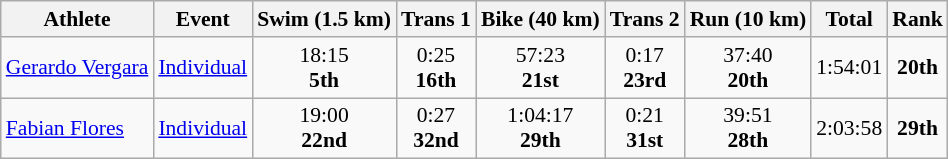<table class="wikitable" style="font-size:90%">
<tr>
<th>Athlete</th>
<th>Event</th>
<th>Swim (1.5 km)</th>
<th>Trans 1</th>
<th>Bike (40 km)</th>
<th>Trans 2</th>
<th>Run (10 km)</th>
<th>Total</th>
<th>Rank</th>
</tr>
<tr>
<td><a href='#'>Gerardo Vergara</a></td>
<td><a href='#'>Individual</a></td>
<td align=center>18:15<br><strong>5th</strong></td>
<td align=center>0:25<br><strong>16th</strong></td>
<td align=center>57:23<br><strong>21st</strong></td>
<td align=center>0:17<br><strong>23rd</strong></td>
<td align=center>37:40<br><strong>20th</strong></td>
<td align=center>1:54:01</td>
<td align=center><strong>20th</strong></td>
</tr>
<tr>
<td><a href='#'>Fabian Flores</a></td>
<td><a href='#'>Individual</a></td>
<td align=center>19:00<br><strong>22nd</strong></td>
<td align=center>0:27<br><strong>32nd</strong></td>
<td align=center>1:04:17<br><strong>29th</strong></td>
<td align=center>0:21<br><strong>31st</strong></td>
<td align=center>39:51<br><strong>28th</strong></td>
<td align=center>2:03:58</td>
<td align=center><strong>29th</strong></td>
</tr>
</table>
